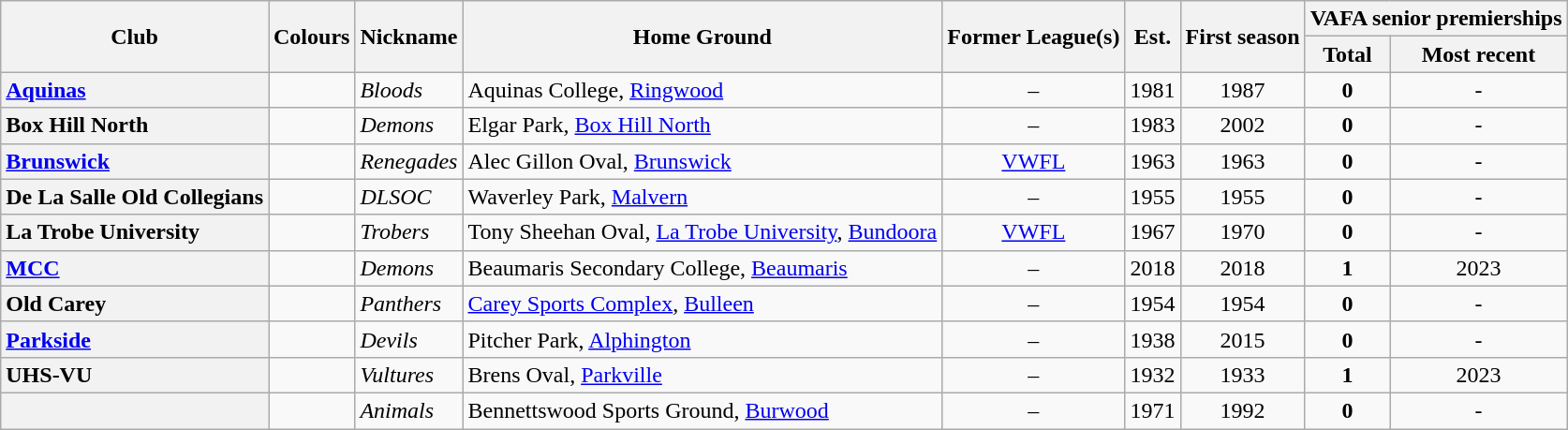<table class="wikitable sortable" width:100%">
<tr>
<th rowspan="2">Club</th>
<th rowspan="2" class=unsortable>Colours</th>
<th rowspan="2">Nickname</th>
<th rowspan="2">Home Ground</th>
<th rowspan="2">Former League(s)</th>
<th rowspan="2">Est.</th>
<th rowspan="2">First season</th>
<th colspan="2">VAFA senior premierships</th>
</tr>
<tr>
<th>Total</th>
<th>Most recent</th>
</tr>
<tr>
<th style="text-align:left;"><a href='#'>Aquinas</a></th>
<td></td>
<td><em>Bloods</em></td>
<td>Aquinas College, <a href='#'>Ringwood</a></td>
<td style="text-align:center;">–</td>
<td style="text-align:center;">1981</td>
<td style="text-align:center;">1987</td>
<td style="text-align:center;"><strong>0</strong></td>
<td style="text-align:center;">-</td>
</tr>
<tr>
<th style="text-align:left;">Box Hill North</th>
<td></td>
<td><em>Demons</em></td>
<td>Elgar Park, <a href='#'>Box Hill North</a></td>
<td style="text-align:center;">–</td>
<td style="text-align:center;">1983</td>
<td style="text-align:center;">2002</td>
<td style="text-align:center;"><strong>0</strong></td>
<td style="text-align:center;">-</td>
</tr>
<tr>
<th style="text-align:left;"><a href='#'>Brunswick</a></th>
<td></td>
<td><em>Renegades</em></td>
<td>Alec Gillon Oval, <a href='#'>Brunswick</a></td>
<td style="text-align:center;"><a href='#'>VWFL</a></td>
<td style="text-align:center;">1963</td>
<td style="text-align:center;">1963</td>
<td style="text-align:center;"><strong>0</strong></td>
<td style="text-align:center;">-</td>
</tr>
<tr>
<th style="text-align:left;">De La Salle Old Collegians</th>
<td></td>
<td><em>DLSOC</em></td>
<td>Waverley Park, <a href='#'>Malvern</a></td>
<td style="text-align:center;">–</td>
<td style="text-align:center;">1955</td>
<td style="text-align:center;">1955</td>
<td style="text-align:center;"><strong>0</strong></td>
<td style="text-align:center;">-</td>
</tr>
<tr>
<th style="text-align:left;">La Trobe University</th>
<td></td>
<td><em>Trobers</em></td>
<td>Tony Sheehan Oval, <a href='#'>La Trobe University</a>, <a href='#'>Bundoora</a></td>
<td style="text-align:center;"><a href='#'>VWFL</a></td>
<td style="text-align:center;">1967</td>
<td style="text-align:center;">1970</td>
<td style="text-align:center;"><strong>0</strong></td>
<td style="text-align:center;">-</td>
</tr>
<tr>
<th style="text-align:left;"><a href='#'>MCC</a></th>
<td></td>
<td><em>Demons</em></td>
<td>Beaumaris Secondary College, <a href='#'>Beaumaris</a></td>
<td style="text-align:center;">–</td>
<td style="text-align:center;">2018</td>
<td style="text-align:center;">2018</td>
<td style="text-align:center;"><strong>1</strong></td>
<td style="text-align:center;">2023</td>
</tr>
<tr>
<th style="text-align:left;">Old Carey</th>
<td></td>
<td><em>Panthers</em></td>
<td><a href='#'>Carey Sports Complex</a>, <a href='#'>Bulleen</a></td>
<td style="text-align:center;">–</td>
<td style="text-align:center;">1954</td>
<td style="text-align:center;">1954</td>
<td style="text-align:center;"><strong>0</strong></td>
<td style="text-align:center;">-</td>
</tr>
<tr>
<th style="text-align:left;"><a href='#'>Parkside</a></th>
<td></td>
<td><em>Devils</em></td>
<td>Pitcher Park, <a href='#'>Alphington</a></td>
<td style="text-align:center;">–</td>
<td style="text-align:center;">1938</td>
<td style="text-align:center;">2015</td>
<td style="text-align:center;"><strong>0</strong></td>
<td style="text-align:center;">-</td>
</tr>
<tr>
<th style="text-align:left;">UHS-VU</th>
<td></td>
<td><em>Vultures</em></td>
<td>Brens Oval, <a href='#'>Parkville</a></td>
<td style="text-align:center;">–</td>
<td style="text-align:center;">1932</td>
<td style="text-align:center;">1933</td>
<td style="text-align:center;"><strong>1</strong></td>
<td style="text-align:center;">2023</td>
</tr>
<tr>
<th style="text-align:left;"></th>
<td></td>
<td><em>Animals</em></td>
<td>Bennettswood Sports Ground, <a href='#'>Burwood</a></td>
<td style="text-align:center;">–</td>
<td style="text-align:center;">1971</td>
<td style="text-align:center;">1992</td>
<td style="text-align:center;"><strong>0</strong></td>
<td style="text-align:center;">-</td>
</tr>
</table>
